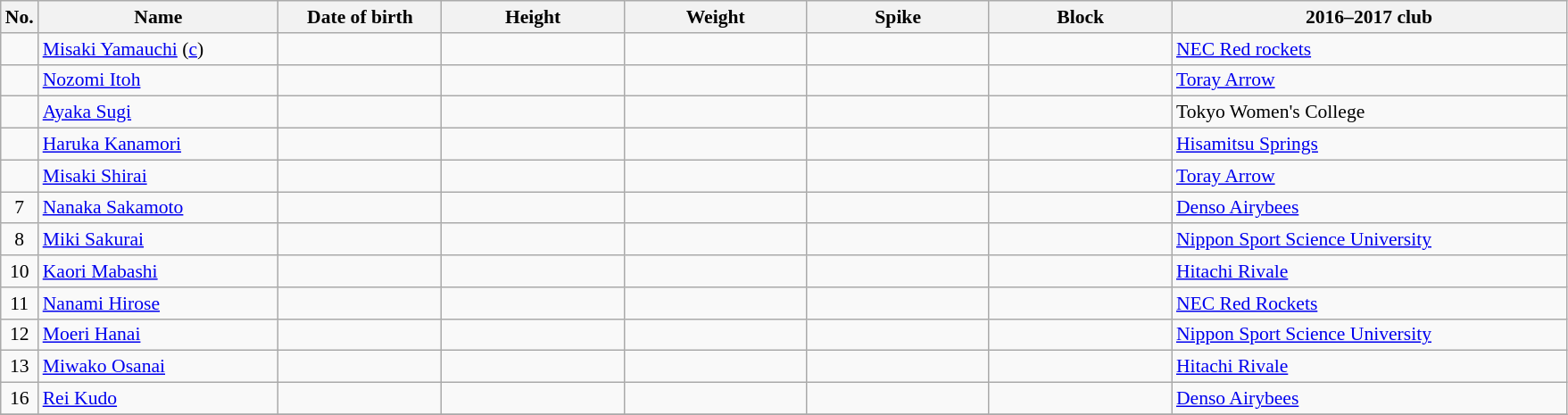<table class="wikitable sortable" style="font-size:90%; text-align:center;">
<tr>
<th>No.</th>
<th style="width:12em">Name</th>
<th style="width:8em">Date of birth</th>
<th style="width:9em">Height</th>
<th style="width:9em">Weight</th>
<th style="width:9em">Spike</th>
<th style="width:9em">Block</th>
<th style="width:20em">2016–2017 club</th>
</tr>
<tr>
<td></td>
<td align=left><a href='#'>Misaki Yamauchi</a> (<a href='#'>c</a>)</td>
<td align=right></td>
<td></td>
<td></td>
<td></td>
<td></td>
<td align=left> <a href='#'>NEC Red rockets</a></td>
</tr>
<tr>
<td></td>
<td align=left><a href='#'>Nozomi Itoh</a></td>
<td align=right></td>
<td></td>
<td></td>
<td></td>
<td></td>
<td align=left> <a href='#'>Toray Arrow</a></td>
</tr>
<tr>
<td></td>
<td align=left><a href='#'>Ayaka Sugi</a></td>
<td align=right></td>
<td></td>
<td></td>
<td></td>
<td></td>
<td align=left> Tokyo Women's College</td>
</tr>
<tr>
<td></td>
<td align=left><a href='#'>Haruka Kanamori</a></td>
<td align=right></td>
<td></td>
<td></td>
<td></td>
<td></td>
<td align=left> <a href='#'>Hisamitsu Springs</a></td>
</tr>
<tr>
<td></td>
<td align=left><a href='#'>Misaki Shirai</a></td>
<td align=right></td>
<td></td>
<td></td>
<td></td>
<td></td>
<td align=left> <a href='#'>Toray Arrow</a></td>
</tr>
<tr>
<td>7</td>
<td align=left><a href='#'>Nanaka Sakamoto</a></td>
<td align=right></td>
<td></td>
<td></td>
<td></td>
<td></td>
<td align=left> <a href='#'>Denso Airybees</a></td>
</tr>
<tr>
<td>8</td>
<td align=left><a href='#'>Miki Sakurai</a></td>
<td align=right></td>
<td></td>
<td></td>
<td></td>
<td></td>
<td align=left> <a href='#'>Nippon Sport Science University</a></td>
</tr>
<tr>
<td>10</td>
<td align=left><a href='#'>Kaori Mabashi</a></td>
<td align=right></td>
<td></td>
<td></td>
<td></td>
<td></td>
<td align=left> <a href='#'>Hitachi Rivale</a></td>
</tr>
<tr>
<td>11</td>
<td align=left><a href='#'>Nanami Hirose</a></td>
<td align=right></td>
<td></td>
<td></td>
<td></td>
<td></td>
<td align=left> <a href='#'>NEC Red Rockets</a></td>
</tr>
<tr>
<td>12</td>
<td align=left><a href='#'>Moeri Hanai</a></td>
<td align=right></td>
<td></td>
<td></td>
<td></td>
<td></td>
<td align=left> <a href='#'>Nippon Sport Science University</a></td>
</tr>
<tr>
<td>13</td>
<td align=left><a href='#'>Miwako Osanai</a></td>
<td align=right></td>
<td></td>
<td></td>
<td></td>
<td></td>
<td align=left> <a href='#'>Hitachi Rivale</a></td>
</tr>
<tr>
<td>16</td>
<td align=left><a href='#'>Rei Kudo</a></td>
<td align=right></td>
<td></td>
<td></td>
<td></td>
<td></td>
<td align=left> <a href='#'>Denso Airybees</a></td>
</tr>
<tr>
</tr>
</table>
